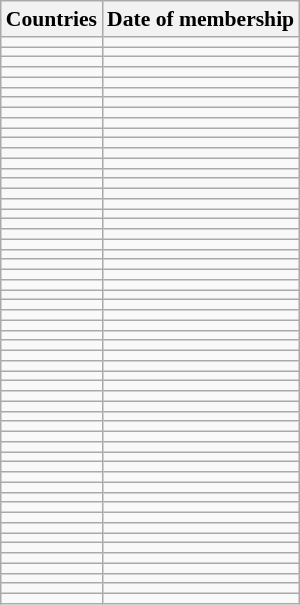<table class="wikitable sortable mw-collapsible mw-collapsed" style="font-size:90%; text-align:left;">
<tr>
<th>Countries</th>
<th>Date of membership</th>
</tr>
<tr>
<td></td>
<td></td>
</tr>
<tr>
<td></td>
<td></td>
</tr>
<tr>
<td></td>
<td></td>
</tr>
<tr>
<td></td>
<td></td>
</tr>
<tr>
<td></td>
<td></td>
</tr>
<tr>
<td></td>
<td></td>
</tr>
<tr>
<td></td>
<td></td>
</tr>
<tr>
<td></td>
<td></td>
</tr>
<tr>
<td></td>
<td></td>
</tr>
<tr>
<td></td>
<td></td>
</tr>
<tr>
<td></td>
<td></td>
</tr>
<tr>
<td></td>
<td></td>
</tr>
<tr>
<td></td>
<td></td>
</tr>
<tr>
<td></td>
<td></td>
</tr>
<tr>
<td></td>
<td></td>
</tr>
<tr>
<td></td>
<td></td>
</tr>
<tr>
<td></td>
<td></td>
</tr>
<tr>
<td></td>
<td></td>
</tr>
<tr>
<td></td>
<td></td>
</tr>
<tr>
<td></td>
<td></td>
</tr>
<tr>
<td></td>
<td></td>
</tr>
<tr>
<td></td>
<td></td>
</tr>
<tr>
<td></td>
<td></td>
</tr>
<tr>
<td></td>
<td></td>
</tr>
<tr>
<td></td>
<td></td>
</tr>
<tr>
<td></td>
<td></td>
</tr>
<tr>
<td></td>
<td></td>
</tr>
<tr>
<td></td>
<td></td>
</tr>
<tr>
<td></td>
<td></td>
</tr>
<tr>
<td></td>
<td></td>
</tr>
<tr>
<td></td>
<td></td>
</tr>
<tr>
<td></td>
<td></td>
</tr>
<tr>
<td></td>
<td></td>
</tr>
<tr>
<td></td>
<td></td>
</tr>
<tr>
<td></td>
<td></td>
</tr>
<tr>
<td></td>
<td></td>
</tr>
<tr>
<td></td>
<td></td>
</tr>
<tr>
<td></td>
<td></td>
</tr>
<tr>
<td></td>
<td></td>
</tr>
<tr>
<td></td>
<td></td>
</tr>
<tr>
<td></td>
<td></td>
</tr>
<tr>
<td></td>
<td></td>
</tr>
<tr>
<td></td>
<td></td>
</tr>
<tr>
<td></td>
<td></td>
</tr>
<tr>
<td></td>
<td></td>
</tr>
<tr>
<td></td>
<td></td>
</tr>
<tr>
<td></td>
<td></td>
</tr>
<tr>
<td></td>
<td></td>
</tr>
<tr>
<td></td>
<td></td>
</tr>
<tr>
<td></td>
<td></td>
</tr>
<tr>
<td></td>
<td></td>
</tr>
<tr>
<td></td>
<td></td>
</tr>
<tr>
<td></td>
<td></td>
</tr>
<tr>
<td></td>
<td></td>
</tr>
<tr>
<td></td>
<td></td>
</tr>
<tr>
<td></td>
<td></td>
</tr>
</table>
